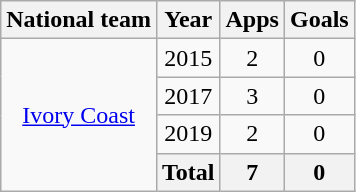<table class="wikitable" style="text-align:center">
<tr>
<th>National team</th>
<th>Year</th>
<th>Apps</th>
<th>Goals</th>
</tr>
<tr>
<td rowspan="4"><a href='#'>Ivory Coast</a></td>
<td>2015</td>
<td>2</td>
<td>0</td>
</tr>
<tr>
<td>2017</td>
<td>3</td>
<td>0</td>
</tr>
<tr>
<td>2019</td>
<td>2</td>
<td>0</td>
</tr>
<tr>
<th>Total</th>
<th>7</th>
<th>0</th>
</tr>
</table>
